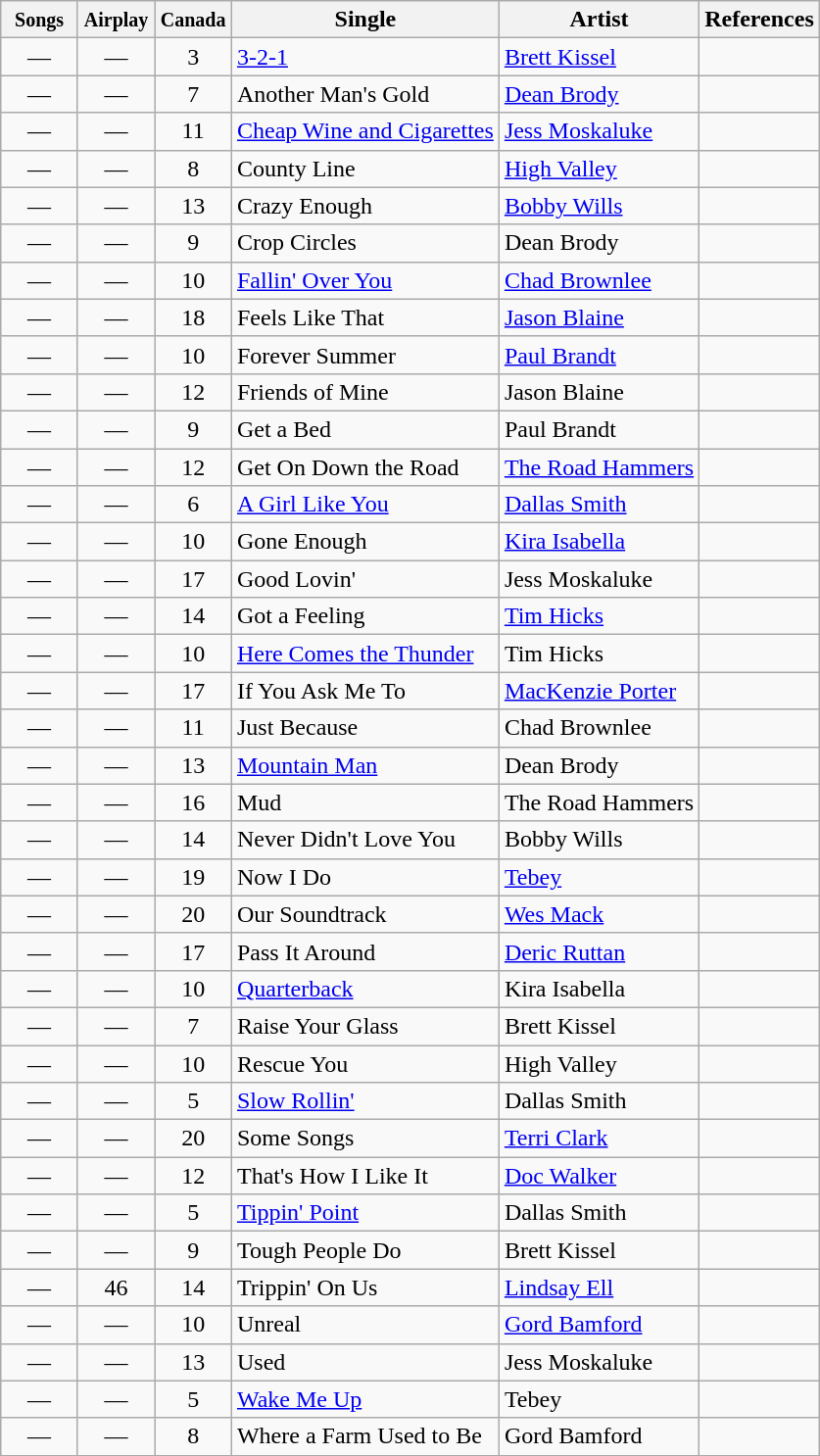<table class="wikitable sortable">
<tr>
<th width=45><small>Songs</small></th>
<th width=45><small>Airplay</small></th>
<th width=45><small>Canada</small></th>
<th width=auto>Single</th>
<th width=auto>Artist</th>
<th width=auto>References</th>
</tr>
<tr>
<td align=center>—</td>
<td align=center>—</td>
<td align=center>3</td>
<td><a href='#'>3-2-1</a></td>
<td><a href='#'>Brett Kissel</a></td>
<td align=center></td>
</tr>
<tr>
<td align=center>—</td>
<td align=center>—</td>
<td align=center>7</td>
<td>Another Man's Gold</td>
<td><a href='#'>Dean Brody</a></td>
<td align=center></td>
</tr>
<tr>
<td align=center>—</td>
<td align=center>—</td>
<td align=center>11</td>
<td><a href='#'>Cheap Wine and Cigarettes</a></td>
<td><a href='#'>Jess Moskaluke</a></td>
<td align=center></td>
</tr>
<tr>
<td align=center>—</td>
<td align=center>—</td>
<td align=center>8</td>
<td>County Line</td>
<td><a href='#'>High Valley</a></td>
<td align=center></td>
</tr>
<tr>
<td align=center>—</td>
<td align=center>—</td>
<td align=center>13</td>
<td>Crazy Enough</td>
<td><a href='#'>Bobby Wills</a></td>
<td align=center></td>
</tr>
<tr>
<td align=center>—</td>
<td align=center>—</td>
<td align=center>9</td>
<td>Crop Circles</td>
<td>Dean Brody</td>
<td align=center></td>
</tr>
<tr>
<td align=center>—</td>
<td align=center>—</td>
<td align=center>10</td>
<td><a href='#'>Fallin' Over You</a></td>
<td><a href='#'>Chad Brownlee</a></td>
<td align=center></td>
</tr>
<tr>
<td align=center>—</td>
<td align=center>—</td>
<td align=center>18</td>
<td>Feels Like That</td>
<td><a href='#'>Jason Blaine</a></td>
<td align=center></td>
</tr>
<tr>
<td align=center>—</td>
<td align=center>—</td>
<td align=center>10</td>
<td>Forever Summer</td>
<td><a href='#'>Paul Brandt</a></td>
<td align=center></td>
</tr>
<tr>
<td align=center>—</td>
<td align=center>—</td>
<td align=center>12</td>
<td>Friends of Mine</td>
<td>Jason Blaine</td>
<td align=center></td>
</tr>
<tr>
<td align=center>—</td>
<td align=center>—</td>
<td align=center>9</td>
<td>Get a Bed</td>
<td>Paul Brandt</td>
<td align=center></td>
</tr>
<tr>
<td align=center>—</td>
<td align=center>—</td>
<td align=center>12</td>
<td>Get On Down the Road</td>
<td><a href='#'>The Road Hammers</a></td>
<td align=center></td>
</tr>
<tr>
<td align=center>—</td>
<td align=center>—</td>
<td align=center>6</td>
<td><a href='#'>A Girl Like You</a></td>
<td><a href='#'>Dallas Smith</a></td>
<td align=center></td>
</tr>
<tr>
<td align=center>—</td>
<td align=center>—</td>
<td align=center>10</td>
<td>Gone Enough</td>
<td><a href='#'>Kira Isabella</a></td>
<td align=center></td>
</tr>
<tr>
<td align=center>—</td>
<td align=center>—</td>
<td align=center>17</td>
<td>Good Lovin'</td>
<td>Jess Moskaluke</td>
<td align=center></td>
</tr>
<tr>
<td align=center>—</td>
<td align=center>—</td>
<td align=center>14</td>
<td>Got a Feeling</td>
<td><a href='#'>Tim Hicks</a></td>
<td align=center></td>
</tr>
<tr>
<td align=center>—</td>
<td align=center>—</td>
<td align=center>10</td>
<td><a href='#'>Here Comes the Thunder</a></td>
<td>Tim Hicks</td>
<td align=center></td>
</tr>
<tr>
<td align=center>—</td>
<td align=center>—</td>
<td align=center>17</td>
<td>If You Ask Me To</td>
<td><a href='#'>MacKenzie Porter</a></td>
<td align=center></td>
</tr>
<tr>
<td align=center>—</td>
<td align=center>—</td>
<td align=center>11</td>
<td>Just Because</td>
<td>Chad Brownlee</td>
<td align=center></td>
</tr>
<tr>
<td align=center>—</td>
<td align=center>—</td>
<td align=center>13</td>
<td><a href='#'>Mountain Man</a></td>
<td>Dean Brody</td>
<td align=center></td>
</tr>
<tr>
<td align=center>—</td>
<td align=center>—</td>
<td align=center>16</td>
<td>Mud</td>
<td>The Road Hammers</td>
<td align=center></td>
</tr>
<tr>
<td align=center>—</td>
<td align=center>—</td>
<td align=center>14</td>
<td>Never Didn't Love You</td>
<td>Bobby Wills</td>
<td align=center></td>
</tr>
<tr>
<td align=center>—</td>
<td align=center>—</td>
<td align=center>19</td>
<td>Now I Do</td>
<td><a href='#'>Tebey</a></td>
<td align=center></td>
</tr>
<tr>
<td align=center>—</td>
<td align=center>—</td>
<td align=center>20</td>
<td>Our Soundtrack</td>
<td><a href='#'>Wes Mack</a></td>
<td align=center></td>
</tr>
<tr>
<td align=center>—</td>
<td align=center>—</td>
<td align=center>17</td>
<td>Pass It Around</td>
<td><a href='#'>Deric Ruttan</a></td>
<td align=center></td>
</tr>
<tr>
<td align=center>—</td>
<td align=center>—</td>
<td align=center>10</td>
<td><a href='#'>Quarterback</a></td>
<td>Kira Isabella</td>
<td align=center></td>
</tr>
<tr>
<td align=center>—</td>
<td align=center>—</td>
<td align=center>7</td>
<td>Raise Your Glass</td>
<td>Brett Kissel</td>
<td align=center></td>
</tr>
<tr>
<td align=center>—</td>
<td align=center>—</td>
<td align=center>10</td>
<td>Rescue You</td>
<td>High Valley</td>
<td align=center></td>
</tr>
<tr>
<td align=center>—</td>
<td align=center>—</td>
<td align=center>5</td>
<td><a href='#'>Slow Rollin'</a></td>
<td>Dallas Smith</td>
<td align=center></td>
</tr>
<tr>
<td align=center>—</td>
<td align=center>—</td>
<td align=center>20</td>
<td>Some Songs</td>
<td><a href='#'>Terri Clark</a></td>
<td align=center></td>
</tr>
<tr>
<td align=center>—</td>
<td align=center>—</td>
<td align=center>12</td>
<td>That's How I Like It</td>
<td><a href='#'>Doc Walker</a></td>
<td align=center></td>
</tr>
<tr>
<td align=center>—</td>
<td align=center>—</td>
<td align=center>5</td>
<td><a href='#'>Tippin' Point</a></td>
<td>Dallas Smith</td>
<td align=center></td>
</tr>
<tr>
<td align=center>—</td>
<td align=center>—</td>
<td align=center>9</td>
<td>Tough People Do</td>
<td>Brett Kissel</td>
<td align=center></td>
</tr>
<tr>
<td align=center>—</td>
<td align=center>46</td>
<td align=center>14</td>
<td>Trippin' On Us</td>
<td><a href='#'>Lindsay Ell</a></td>
<td align=center></td>
</tr>
<tr>
<td align=center>—</td>
<td align=center>—</td>
<td align=center>10</td>
<td>Unreal</td>
<td><a href='#'>Gord Bamford</a></td>
<td align=center></td>
</tr>
<tr>
<td align=center>—</td>
<td align=center>—</td>
<td align=center>13</td>
<td>Used</td>
<td>Jess Moskaluke</td>
<td align=center></td>
</tr>
<tr>
<td align=center>—</td>
<td align=center>—</td>
<td align=center>5</td>
<td><a href='#'>Wake Me Up</a></td>
<td>Tebey</td>
<td align=center></td>
</tr>
<tr>
<td align=center>—</td>
<td align=center>—</td>
<td align=center>8</td>
<td>Where a Farm Used to Be</td>
<td>Gord Bamford</td>
<td align=center></td>
</tr>
</table>
